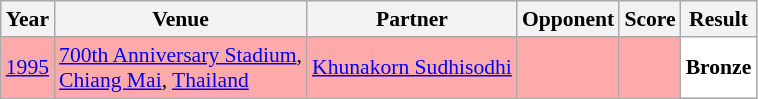<table class="sortable wikitable" style="font-size: 90%;">
<tr>
<th>Year</th>
<th>Venue</th>
<th>Partner</th>
<th>Opponent</th>
<th>Score</th>
<th>Result</th>
</tr>
<tr style="background:#FFAAAA">
<td align="center"><a href='#'>1995</a></td>
<td align="left"><a href='#'>700th Anniversary Stadium</a>, <br> <a href='#'>Chiang Mai</a>, <a href='#'>Thailand</a></td>
<td align="left"> <a href='#'>Khunakorn Sudhisodhi</a></td>
<td align="left"> <br> </td>
<td align="left"></td>
<td style="text-align:left; background:white"> <strong>Bronze</strong></td>
</tr>
</table>
